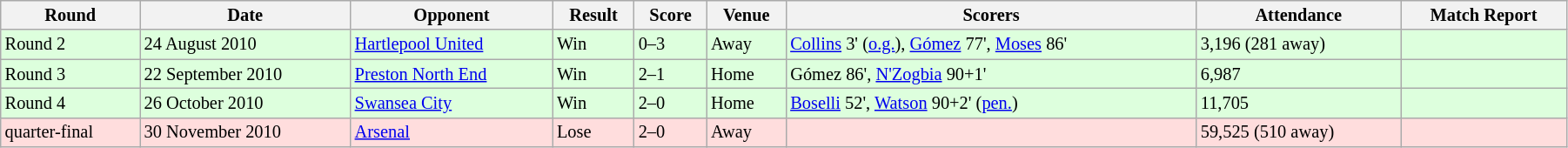<table class="wikitable" style="font-size:85%;" width="95%">
<tr>
<th>Round</th>
<th>Date</th>
<th>Opponent</th>
<th>Result</th>
<th>Score</th>
<th>Venue</th>
<th>Scorers</th>
<th>Attendance</th>
<th>Match Report</th>
</tr>
<tr bgcolor="#ddffdd">
<td>Round 2</td>
<td>24 August 2010</td>
<td><a href='#'>Hartlepool United</a></td>
<td>Win</td>
<td>0–3</td>
<td>Away</td>
<td><a href='#'>Collins</a> 3' (<a href='#'>o.g.</a>), <a href='#'>Gómez</a> 77', <a href='#'>Moses</a> 86'</td>
<td>3,196 (281 away)</td>
<td></td>
</tr>
<tr bgcolor="#ddffdd">
<td>Round 3</td>
<td>22 September 2010</td>
<td><a href='#'>Preston North End</a></td>
<td>Win</td>
<td>2–1</td>
<td>Home</td>
<td>Gómez 86', <a href='#'>N'Zogbia</a> 90+1'</td>
<td>6,987</td>
<td></td>
</tr>
<tr bgcolor="#ddffdd">
<td>Round 4</td>
<td>26 October 2010</td>
<td><a href='#'>Swansea City</a></td>
<td>Win</td>
<td>2–0</td>
<td>Home</td>
<td><a href='#'>Boselli</a> 52', <a href='#'>Watson</a> 90+2' (<a href='#'>pen.</a>)</td>
<td>11,705</td>
<td></td>
</tr>
<tr bgcolor="#ffdddd">
<td>quarter-final</td>
<td>30 November 2010</td>
<td><a href='#'>Arsenal</a></td>
<td>Lose</td>
<td>2–0</td>
<td>Away</td>
<td></td>
<td>59,525 (510 away)</td>
<td></td>
</tr>
</table>
